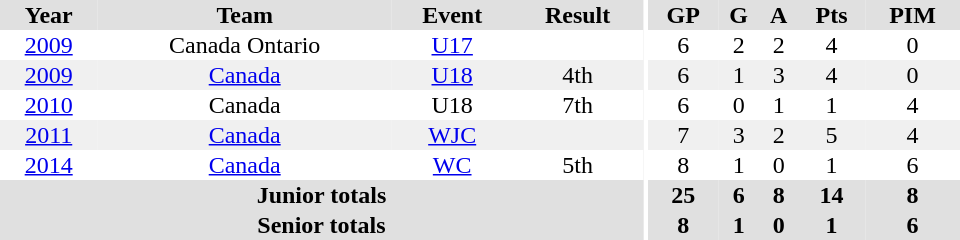<table border="0" cellpadding="1" cellspacing="0" ID="Table3" style="text-align:center; width:40em">
<tr bgcolor="#e0e0e0">
<th>Year</th>
<th>Team</th>
<th>Event</th>
<th>Result</th>
<th rowspan="99" bgcolor="#ffffff"></th>
<th>GP</th>
<th>G</th>
<th>A</th>
<th>Pts</th>
<th>PIM</th>
</tr>
<tr>
<td><a href='#'>2009</a></td>
<td>Canada Ontario</td>
<td><a href='#'>U17</a></td>
<td></td>
<td>6</td>
<td>2</td>
<td>2</td>
<td>4</td>
<td>0</td>
</tr>
<tr bgcolor="#f0f0f0">
<td><a href='#'>2009</a></td>
<td><a href='#'>Canada</a></td>
<td><a href='#'>U18</a></td>
<td>4th</td>
<td>6</td>
<td>1</td>
<td>3</td>
<td>4</td>
<td>0</td>
</tr>
<tr>
<td><a href='#'>2010</a></td>
<td>Canada</td>
<td>U18</td>
<td>7th</td>
<td>6</td>
<td>0</td>
<td>1</td>
<td>1</td>
<td>4</td>
</tr>
<tr bgcolor="#f0f0f0">
<td><a href='#'>2011</a></td>
<td><a href='#'>Canada</a></td>
<td><a href='#'>WJC</a></td>
<td></td>
<td>7</td>
<td>3</td>
<td>2</td>
<td>5</td>
<td>4</td>
</tr>
<tr>
<td><a href='#'>2014</a></td>
<td><a href='#'>Canada</a></td>
<td><a href='#'>WC</a></td>
<td>5th</td>
<td>8</td>
<td>1</td>
<td>0</td>
<td>1</td>
<td>6</td>
</tr>
<tr bgcolor="#e0e0e0">
<th colspan=4>Junior totals</th>
<th>25</th>
<th>6</th>
<th>8</th>
<th>14</th>
<th>8</th>
</tr>
<tr bgcolor="#e0e0e0">
<th colspan=4>Senior totals</th>
<th>8</th>
<th>1</th>
<th>0</th>
<th>1</th>
<th>6</th>
</tr>
</table>
